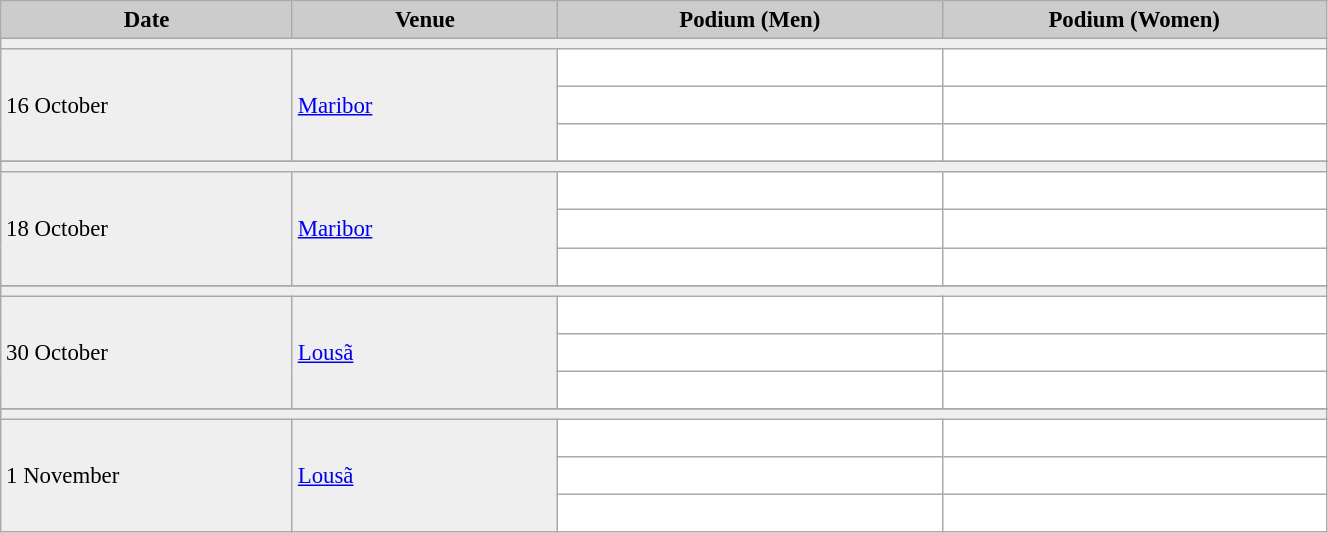<table class="wikitable" width=70% bgcolor="#f7f8ff" cellpadding="3" cellspacing="0" border="1" style="font-size: 95%; border: gray solid 1px; border-collapse: collapse;">
<tr bgcolor="#CCCCCC">
<td align="center"><strong>Date</strong></td>
<td width=20% align="center"><strong>Venue</strong></td>
<td width=29% align="center"><strong>Podium (Men)</strong></td>
<td width=29% align="center"><strong>Podium (Women)</strong></td>
</tr>
<tr bgcolor="#EFEFEF">
<td colspan=4></td>
</tr>
<tr bgcolor="#EFEFEF">
<td rowspan=3>16 October</td>
<td rowspan=3> <a href='#'>Maribor</a></td>
<td bgcolor="#ffffff">   </td>
<td bgcolor="#ffffff">   </td>
</tr>
<tr>
<td bgcolor="#ffffff">   </td>
<td bgcolor="#ffffff">   </td>
</tr>
<tr>
<td bgcolor="#ffffff">   </td>
<td bgcolor="#ffffff">   </td>
</tr>
<tr>
</tr>
<tr bgcolor="#EFEFEF">
<td colspan=4></td>
</tr>
<tr bgcolor="#EFEFEF">
<td rowspan=3>18 October</td>
<td rowspan=3> <a href='#'>Maribor</a></td>
<td bgcolor="#ffffff">   </td>
<td bgcolor="#ffffff">   </td>
</tr>
<tr>
<td bgcolor="#ffffff">   </td>
<td bgcolor="#ffffff">   </td>
</tr>
<tr>
<td bgcolor="#ffffff">   </td>
<td bgcolor="#ffffff">   </td>
</tr>
<tr>
</tr>
<tr bgcolor="#EFEFEF">
<td colspan=4></td>
</tr>
<tr bgcolor="#EFEFEF">
<td rowspan=3>30 October</td>
<td rowspan=3> <a href='#'>Lousã</a></td>
<td bgcolor="#ffffff">   </td>
<td bgcolor="#ffffff">   </td>
</tr>
<tr>
<td bgcolor="#ffffff">   </td>
<td bgcolor="#ffffff">   </td>
</tr>
<tr>
<td bgcolor="#ffffff">   </td>
<td bgcolor="#ffffff">   </td>
</tr>
<tr>
</tr>
<tr bgcolor="#EFEFEF">
<td colspan=4></td>
</tr>
<tr bgcolor="#EFEFEF">
<td rowspan=3>1 November</td>
<td rowspan=3> <a href='#'>Lousã</a></td>
<td bgcolor="#ffffff">   </td>
<td bgcolor="#ffffff">   </td>
</tr>
<tr>
<td bgcolor="#ffffff">   </td>
<td bgcolor="#ffffff">   </td>
</tr>
<tr>
<td bgcolor="#ffffff">   </td>
<td bgcolor="#ffffff">   </td>
</tr>
</table>
